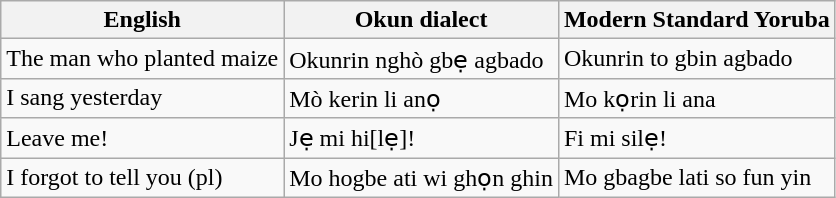<table class="wikitable">
<tr>
<th>English</th>
<th>Okun dialect</th>
<th>Modern Standard Yoruba</th>
</tr>
<tr>
<td>The man who planted maize</td>
<td>Okunrin nghò gbẹ agbado</td>
<td>Okunrin to gbin agbado</td>
</tr>
<tr>
<td>I sang yesterday</td>
<td>Mò kerin li anọ</td>
<td>Mo kọrin li ana</td>
</tr>
<tr>
<td>Leave me!</td>
<td>Jẹ mi hi[lẹ]!</td>
<td>Fi mi silẹ!</td>
</tr>
<tr>
<td>I forgot to tell you (pl)</td>
<td>Mo hogbe ati wi ghọn ghin</td>
<td>Mo gbagbe lati so fun yin</td>
</tr>
</table>
